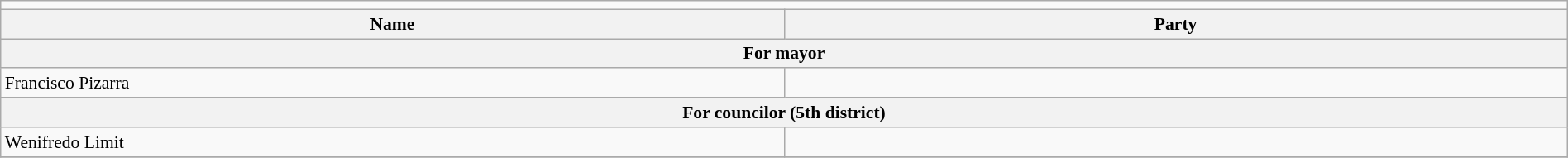<table class=wikitable style="font-size:90%; width:100%">
<tr>
<td colspan=4 bgcolor=></td>
</tr>
<tr>
<th width=50%>Name</th>
<th colspan=2>Party</th>
</tr>
<tr>
<th colspan=3>For mayor</th>
</tr>
<tr>
<td>Francisco Pizarra</td>
<td></td>
</tr>
<tr>
<th colspan=3>For councilor (5th district)</th>
</tr>
<tr>
<td>Wenifredo Limit</td>
<td></td>
</tr>
<tr>
</tr>
</table>
